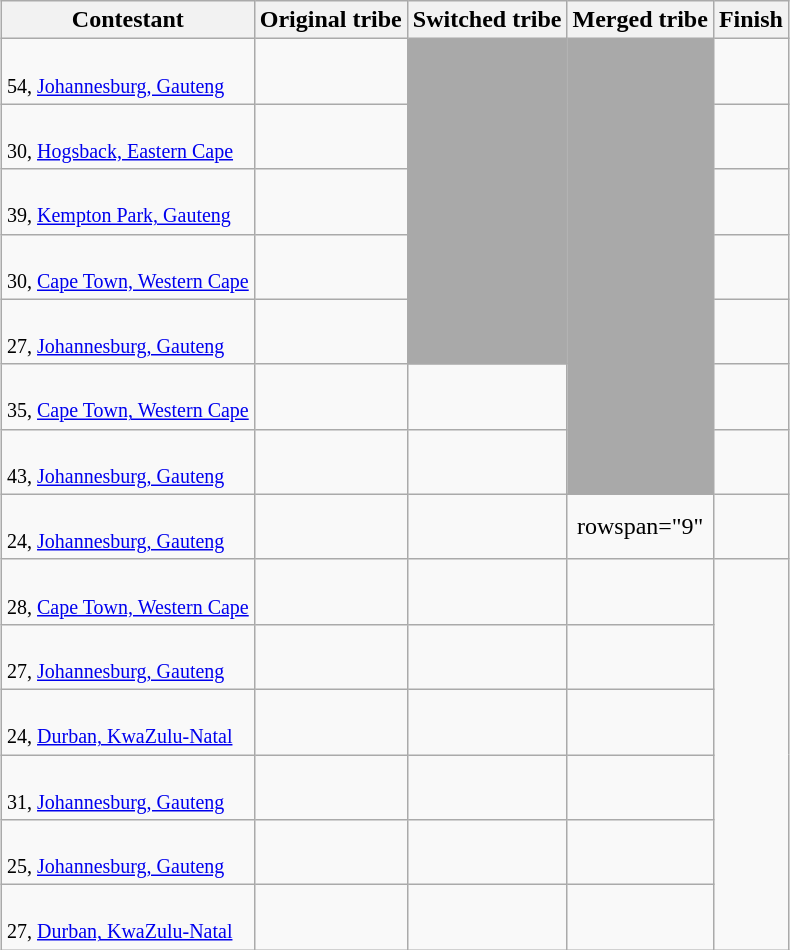<table class="wikitable sortable" style="margin:auto; text-align:center">
<tr>
<th>Contestant</th>
<th>Original tribe</th>
<th>Switched tribe</th>
<th>Merged tribe</th>
<th>Finish</th>
</tr>
<tr>
<td align="left"><strong></strong><br><small>54, <a href='#'>Johannesburg, Gauteng</a></small></td>
<td></td>
<td rowspan="5" bgcolor="darkgray"></td>
<td rowspan="7" bgcolor="darkgray"></td>
<td></td>
</tr>
<tr>
<td align="left"><strong></strong><br><small>30, <a href='#'>Hogsback, Eastern Cape</a></small></td>
<td></td>
<td></td>
</tr>
<tr>
<td align="left"><strong></strong><br><small>39, <a href='#'>Kempton Park, Gauteng</a></small></td>
<td></td>
<td></td>
</tr>
<tr>
<td align="left"><strong></strong><br><small>30, <a href='#'>Cape Town, Western Cape</a></small></td>
<td></td>
<td></td>
</tr>
<tr>
<td align="left"><strong></strong><br><small>27, <a href='#'>Johannesburg, Gauteng</a></small></td>
<td></td>
<td></td>
</tr>
<tr>
<td align="left"><strong></strong><br><small>35, <a href='#'>Cape Town, Western Cape</a></small></td>
<td></td>
<td></td>
<td></td>
</tr>
<tr>
<td align="left"><strong></strong><br><small>43, <a href='#'>Johannesburg, Gauteng</a></small></td>
<td></td>
<td></td>
<td></td>
</tr>
<tr>
<td align="left"><strong></strong><br><small>24, <a href='#'>Johannesburg, Gauteng</a></small></td>
<td></td>
<td></td>
<td>rowspan="9" </td>
<td></td>
</tr>
<tr>
<td align="left"><strong></strong><br><small>28, <a href='#'>Cape Town, Western Cape</a></small></td>
<td></td>
<td></td>
<td></td>
</tr>
<tr>
<td align="left"><strong></strong><br><small>27, <a href='#'>Johannesburg, Gauteng</a></small></td>
<td></td>
<td></td>
<td></td>
</tr>
<tr>
<td align="left"><strong></strong><br><small>24, <a href='#'>Durban, KwaZulu-Natal</a></small></td>
<td></td>
<td></td>
<td></td>
</tr>
<tr>
<td align="left"><strong></strong><br><small>31, <a href='#'>Johannesburg, Gauteng</a></small></td>
<td></td>
<td></td>
<td></td>
</tr>
<tr>
<td align="left"><strong></strong><br><small>25, <a href='#'>Johannesburg, Gauteng</a></small></td>
<td></td>
<td></td>
<td></td>
</tr>
<tr>
<td align="left"><strong></strong><br><small>27, <a href='#'>Durban, KwaZulu-Natal</a></small></td>
<td></td>
<td></td>
<td></td>
</tr>
</table>
